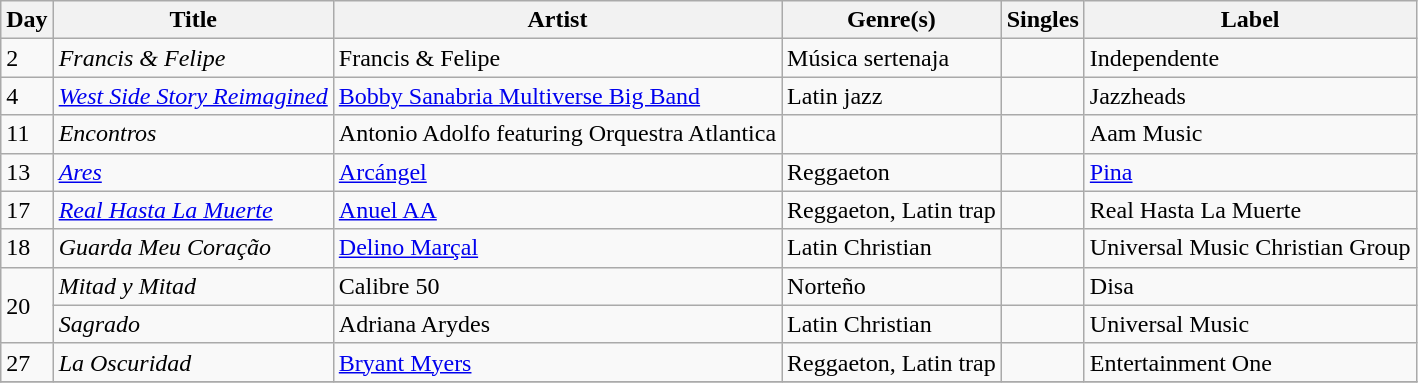<table class="wikitable sortable" style="text-align: left;">
<tr>
<th>Day</th>
<th>Title</th>
<th>Artist</th>
<th>Genre(s)</th>
<th>Singles</th>
<th>Label</th>
</tr>
<tr>
<td>2</td>
<td><em>Francis & Felipe</em></td>
<td>Francis & Felipe</td>
<td>Música sertenaja</td>
<td></td>
<td>Independente</td>
</tr>
<tr>
<td>4</td>
<td><em><a href='#'>West Side Story Reimagined</a></em></td>
<td><a href='#'>Bobby Sanabria Multiverse Big Band</a></td>
<td>Latin jazz</td>
<td></td>
<td>Jazzheads</td>
</tr>
<tr>
<td>11</td>
<td><em>Encontros </em></td>
<td>Antonio Adolfo featuring Orquestra Atlantica</td>
<td></td>
<td></td>
<td>Aam Music</td>
</tr>
<tr>
<td>13</td>
<td><em><a href='#'>Ares</a></em></td>
<td><a href='#'>Arcángel</a></td>
<td>Reggaeton</td>
<td></td>
<td><a href='#'>Pina</a></td>
</tr>
<tr>
<td>17</td>
<td><em><a href='#'>Real Hasta La Muerte</a></em></td>
<td><a href='#'>Anuel AA</a></td>
<td>Reggaeton, Latin trap</td>
<td></td>
<td>Real Hasta La Muerte</td>
</tr>
<tr>
<td>18</td>
<td><em>Guarda Meu Coração</em></td>
<td><a href='#'>Delino Marçal</a></td>
<td>Latin Christian</td>
<td></td>
<td>Universal Music Christian Group</td>
</tr>
<tr>
<td rowspan="2">20</td>
<td><em>Mitad y Mitad</em></td>
<td>Calibre 50</td>
<td>Norteño</td>
<td></td>
<td>Disa</td>
</tr>
<tr>
<td><em>Sagrado</em></td>
<td>Adriana Arydes</td>
<td>Latin Christian</td>
<td></td>
<td>Universal Music</td>
</tr>
<tr>
<td>27</td>
<td><em>La Oscuridad</em></td>
<td><a href='#'>Bryant Myers</a></td>
<td>Reggaeton, Latin trap</td>
<td></td>
<td>Entertainment One</td>
</tr>
<tr>
</tr>
</table>
